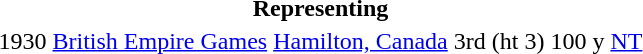<table>
<tr>
<th colspan="6">Representing </th>
</tr>
<tr>
<td>1930</td>
<td><a href='#'>British Empire Games</a></td>
<td><a href='#'>Hamilton, Canada</a></td>
<td>3rd (ht 3)</td>
<td>100 y</td>
<td><a href='#'>NT</a></td>
</tr>
</table>
